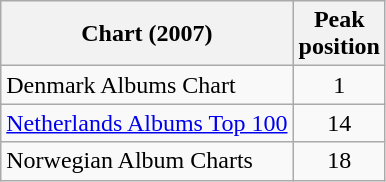<table class="wikitable sortable">
<tr style="background:#ebf5ff;">
<th align="left">Chart (2007) </th>
<th align="left">Peak<br>position</th>
</tr>
<tr>
<td align="left">Denmark Albums Chart</td>
<td style="text-align:center;">1</td>
</tr>
<tr>
<td align="left"><a href='#'>Netherlands Albums Top 100</a></td>
<td style="text-align:center;">14</td>
</tr>
<tr>
<td align="left">Norwegian Album Charts</td>
<td style="text-align:center;">18</td>
</tr>
</table>
